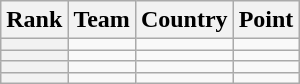<table class="wikitable sortable">
<tr>
<th>Rank</th>
<th>Team</th>
<th>Country</th>
<th>Point</th>
</tr>
<tr>
<th></th>
<td></td>
<td></td>
<td></td>
</tr>
<tr>
<th></th>
<td></td>
<td></td>
<td></td>
</tr>
<tr>
<th></th>
<td></td>
<td></td>
<td></td>
</tr>
<tr>
<th></th>
<td></td>
<td></td>
<td></td>
</tr>
</table>
